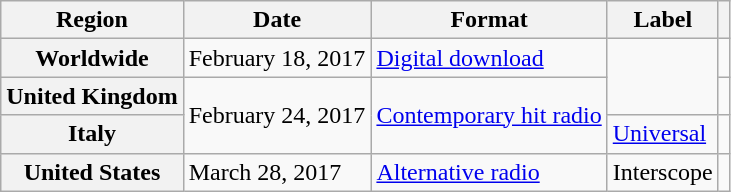<table class="wikitable plainrowheaders">
<tr>
<th scope="col">Region</th>
<th scope="col">Date</th>
<th scope="col">Format</th>
<th scope="col">Label</th>
<th scope="col"></th>
</tr>
<tr>
<th scope="row">Worldwide</th>
<td>February 18, 2017</td>
<td><a href='#'>Digital download</a></td>
<td rowspan="2"></td>
<td></td>
</tr>
<tr>
<th scope="row">United Kingdom</th>
<td rowspan="2">February 24, 2017</td>
<td rowspan="2"><a href='#'>Contemporary hit radio</a></td>
<td></td>
</tr>
<tr>
<th scope="row">Italy</th>
<td><a href='#'>Universal</a></td>
<td></td>
</tr>
<tr>
<th scope="row">United States</th>
<td>March 28, 2017</td>
<td><a href='#'>Alternative radio</a></td>
<td>Interscope</td>
<td></td>
</tr>
</table>
